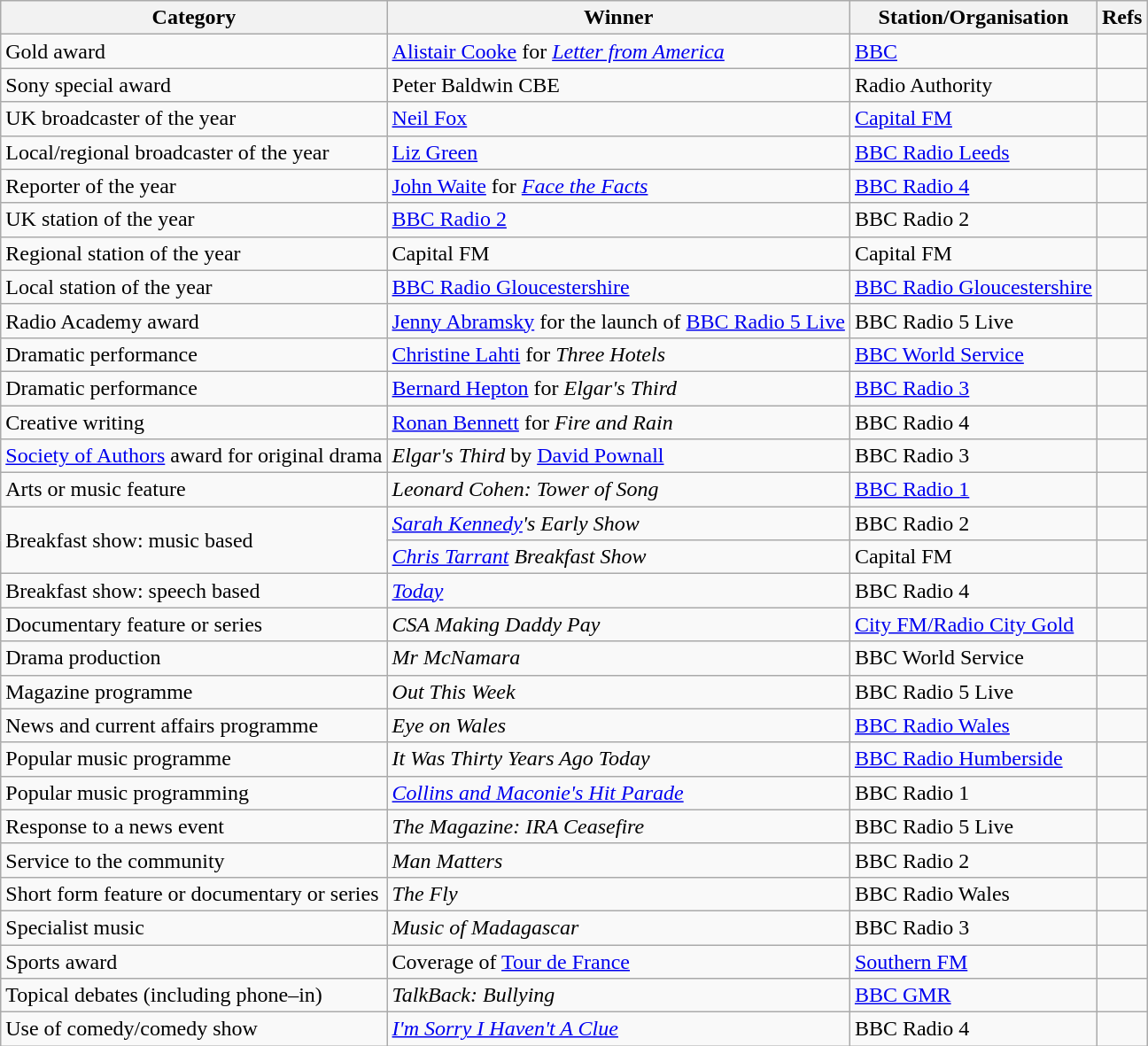<table class="wikitable sortable">
<tr>
<th class=unsortable>Category</th>
<th class=unsortable>Winner</th>
<th>Station/Organisation</th>
<th class=unsortable>Refs</th>
</tr>
<tr>
<td>Gold award</td>
<td><a href='#'>Alistair Cooke</a> for <em><a href='#'>Letter from America</a></em></td>
<td><a href='#'>BBC</a></td>
<td></td>
</tr>
<tr>
<td>Sony special award</td>
<td>Peter Baldwin CBE</td>
<td>Radio Authority</td>
<td></td>
</tr>
<tr>
<td>UK broadcaster of the year</td>
<td><a href='#'>Neil Fox</a></td>
<td><a href='#'>Capital FM</a></td>
<td></td>
</tr>
<tr>
<td>Local/regional broadcaster of the year</td>
<td><a href='#'>Liz Green</a></td>
<td><a href='#'>BBC Radio Leeds</a></td>
<td></td>
</tr>
<tr>
<td>Reporter of the year</td>
<td><a href='#'>John Waite</a> for <em><a href='#'>Face the Facts</a></em></td>
<td><a href='#'>BBC Radio 4</a></td>
<td></td>
</tr>
<tr>
<td>UK station of the year</td>
<td><a href='#'>BBC Radio 2</a></td>
<td>BBC Radio 2</td>
<td></td>
</tr>
<tr>
<td>Regional station of the year</td>
<td>Capital FM</td>
<td>Capital FM</td>
<td></td>
</tr>
<tr>
<td>Local station of the year</td>
<td><a href='#'>BBC Radio Gloucestershire</a></td>
<td><a href='#'>BBC Radio Gloucestershire</a></td>
<td></td>
</tr>
<tr>
<td>Radio Academy award</td>
<td><a href='#'>Jenny Abramsky</a> for the launch of <a href='#'>BBC Radio 5 Live</a></td>
<td>BBC Radio 5 Live</td>
<td></td>
</tr>
<tr>
<td>Dramatic performance</td>
<td><a href='#'>Christine Lahti</a> for <em>Three Hotels</em></td>
<td><a href='#'>BBC World Service</a></td>
<td></td>
</tr>
<tr>
<td>Dramatic performance</td>
<td><a href='#'>Bernard Hepton</a> for <em>Elgar's Third</em></td>
<td><a href='#'>BBC Radio 3</a></td>
<td></td>
</tr>
<tr>
<td>Creative writing</td>
<td><a href='#'>Ronan Bennett</a> for <em>Fire and Rain</em></td>
<td>BBC Radio 4</td>
<td></td>
</tr>
<tr>
<td><a href='#'>Society of Authors</a> award for original drama</td>
<td><em>Elgar's Third</em> by <a href='#'>David Pownall</a></td>
<td>BBC Radio 3</td>
<td></td>
</tr>
<tr>
<td>Arts or music feature</td>
<td><em>Leonard Cohen: Tower of Song</em></td>
<td><a href='#'>BBC Radio 1</a></td>
<td></td>
</tr>
<tr>
<td rowspan=2>Breakfast show: music based</td>
<td><em><a href='#'>Sarah Kennedy</a>'s Early Show</em></td>
<td>BBC Radio 2</td>
<td></td>
</tr>
<tr>
<td><em><a href='#'>Chris Tarrant</a> Breakfast Show</em></td>
<td>Capital FM</td>
<td></td>
</tr>
<tr>
<td>Breakfast show: speech based</td>
<td><em><a href='#'>Today</a></em></td>
<td>BBC Radio 4</td>
<td></td>
</tr>
<tr>
<td>Documentary feature or series</td>
<td><em>CSA Making Daddy Pay</em></td>
<td><a href='#'>City FM/Radio City Gold</a></td>
<td></td>
</tr>
<tr>
<td>Drama production</td>
<td><em>Mr McNamara</em></td>
<td>BBC World Service</td>
<td></td>
</tr>
<tr>
<td>Magazine programme</td>
<td><em>Out This Week</em></td>
<td>BBC Radio 5 Live</td>
<td></td>
</tr>
<tr>
<td>News and current affairs programme</td>
<td><em>Eye on Wales</em></td>
<td><a href='#'>BBC Radio Wales</a></td>
<td></td>
</tr>
<tr>
<td>Popular music programme</td>
<td><em>It Was Thirty Years Ago Today</em></td>
<td><a href='#'>BBC Radio Humberside</a></td>
<td></td>
</tr>
<tr>
<td>Popular music programming</td>
<td><em><a href='#'>Collins and Maconie's Hit Parade</a></em></td>
<td>BBC Radio 1</td>
<td></td>
</tr>
<tr>
<td>Response to a news event</td>
<td><em>The Magazine: IRA Ceasefire</em></td>
<td>BBC Radio 5 Live</td>
<td></td>
</tr>
<tr>
<td>Service to the community</td>
<td><em>Man Matters</em></td>
<td>BBC Radio 2</td>
<td></td>
</tr>
<tr>
<td>Short form feature or documentary or series</td>
<td><em>The Fly</em></td>
<td>BBC Radio Wales</td>
<td></td>
</tr>
<tr>
<td>Specialist music</td>
<td><em>Music of Madagascar</em></td>
<td>BBC Radio 3</td>
<td></td>
</tr>
<tr>
<td>Sports award</td>
<td>Coverage of <a href='#'>Tour de France</a></td>
<td><a href='#'>Southern FM</a></td>
<td></td>
</tr>
<tr>
<td>Topical debates (including phone–in)</td>
<td><em>TalkBack: Bullying</em></td>
<td><a href='#'>BBC GMR</a></td>
<td></td>
</tr>
<tr>
<td>Use of comedy/comedy show</td>
<td><em><a href='#'>I'm Sorry I Haven't A Clue</a></em></td>
<td>BBC Radio 4</td>
<td></td>
</tr>
</table>
